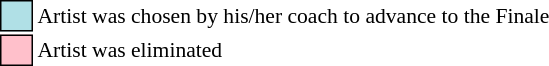<table class="toccolours" style="font-size: 90%; white-space: nowrap">
<tr>
<td style="background:#b0e0e6; border:1px solid black">     </td>
<td>Artist was chosen by his/her coach to advance to the Finale</td>
</tr>
<tr>
<td style="background:pink; border:1px solid black">     </td>
<td>Artist was eliminated</td>
</tr>
</table>
